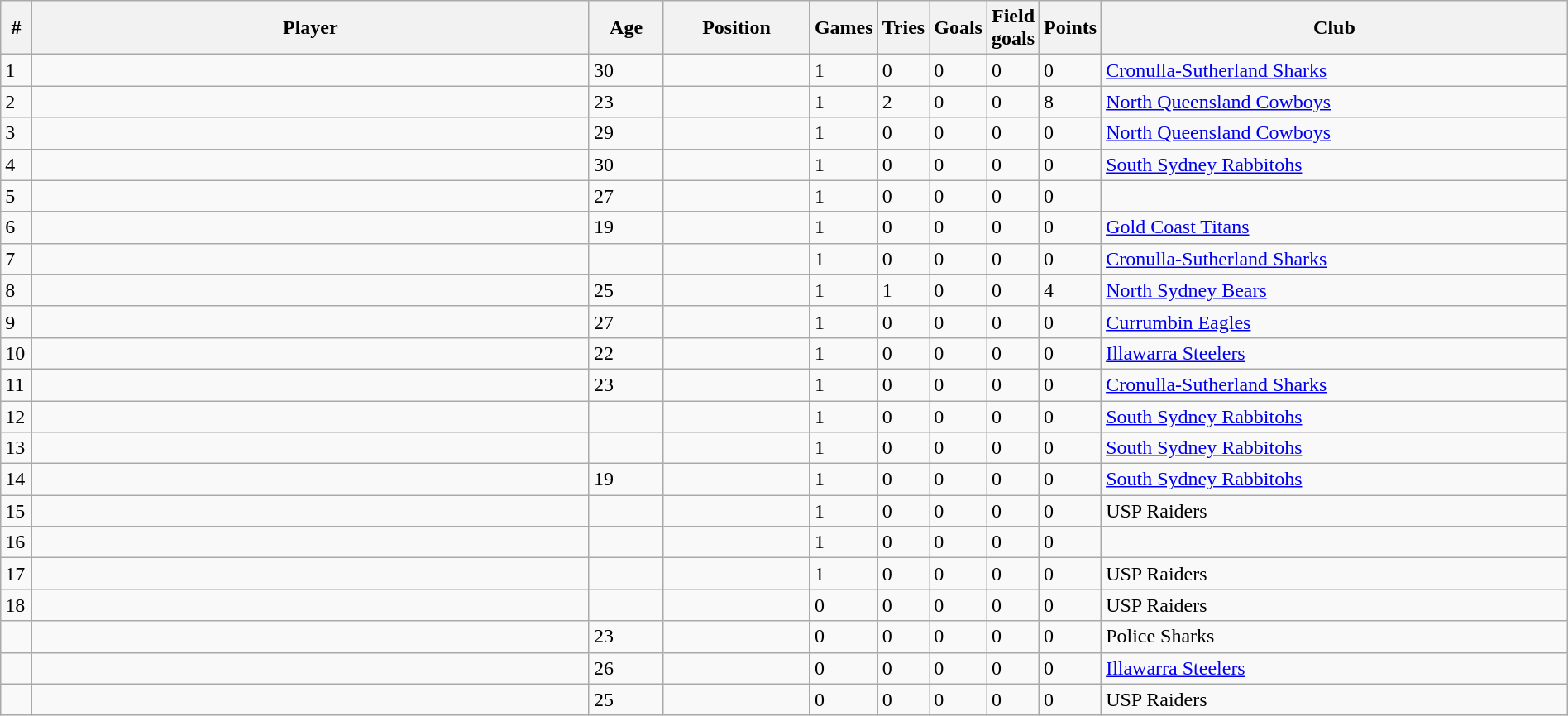<table class="wikitable sortable" style="width:100%;text-align:left">
<tr>
<th width=2%>#</th>
<th width=40%>Player</th>
<th width=5%>Age</th>
<th width=10%>Position</th>
<th width=2%>Games</th>
<th width=2%>Tries</th>
<th width=2%>Goals</th>
<th width=2%>Field goals</th>
<th width=2%>Points</th>
<th width=35%>Club</th>
</tr>
<tr>
<td>1</td>
<td align=left></td>
<td>30</td>
<td align=center></td>
<td>1</td>
<td>0</td>
<td>0</td>
<td>0</td>
<td>0</td>
<td> <a href='#'>Cronulla-Sutherland Sharks</a></td>
</tr>
<tr>
<td>2</td>
<td align=left></td>
<td>23</td>
<td align=center></td>
<td>1</td>
<td>2</td>
<td>0</td>
<td>0</td>
<td>8</td>
<td> <a href='#'>North Queensland Cowboys</a></td>
</tr>
<tr>
<td>3</td>
<td align=left></td>
<td>29</td>
<td align=center></td>
<td>1</td>
<td>0</td>
<td>0</td>
<td>0</td>
<td>0</td>
<td> <a href='#'>North Queensland Cowboys</a></td>
</tr>
<tr>
<td>4</td>
<td align=left></td>
<td>30</td>
<td align=center></td>
<td>1</td>
<td>0</td>
<td>0</td>
<td>0</td>
<td>0</td>
<td> <a href='#'>South Sydney Rabbitohs</a></td>
</tr>
<tr>
<td>5</td>
<td align=left></td>
<td>27</td>
<td align=center></td>
<td>1</td>
<td>0</td>
<td>0</td>
<td>0</td>
<td>0</td>
<td></td>
</tr>
<tr>
<td>6</td>
<td align=left></td>
<td>19</td>
<td align=center></td>
<td>1</td>
<td>0</td>
<td>0</td>
<td>0</td>
<td>0</td>
<td> <a href='#'>Gold Coast Titans</a></td>
</tr>
<tr>
<td>7</td>
<td align=left></td>
<td></td>
<td align=center></td>
<td>1</td>
<td>0</td>
<td>0</td>
<td>0</td>
<td>0</td>
<td> <a href='#'>Cronulla-Sutherland Sharks</a></td>
</tr>
<tr>
<td>8</td>
<td align=left></td>
<td>25</td>
<td align=center></td>
<td>1</td>
<td>1</td>
<td>0</td>
<td>0</td>
<td>4</td>
<td> <a href='#'>North Sydney Bears</a></td>
</tr>
<tr>
<td>9</td>
<td align=left></td>
<td>27</td>
<td align=center></td>
<td>1</td>
<td>0</td>
<td>0</td>
<td>0</td>
<td>0</td>
<td> <a href='#'>Currumbin Eagles</a></td>
</tr>
<tr>
<td>10</td>
<td align=left></td>
<td>22</td>
<td align=center></td>
<td>1</td>
<td>0</td>
<td>0</td>
<td>0</td>
<td>0</td>
<td> <a href='#'>Illawarra Steelers</a></td>
</tr>
<tr>
<td>11</td>
<td align=left></td>
<td>23</td>
<td align=center></td>
<td>1</td>
<td>0</td>
<td>0</td>
<td>0</td>
<td>0</td>
<td> <a href='#'>Cronulla-Sutherland Sharks</a></td>
</tr>
<tr>
<td>12</td>
<td align=left></td>
<td></td>
<td align=center></td>
<td>1</td>
<td>0</td>
<td>0</td>
<td>0</td>
<td>0</td>
<td> <a href='#'>South Sydney Rabbitohs</a></td>
</tr>
<tr>
<td>13</td>
<td align=left></td>
<td></td>
<td align=center></td>
<td>1</td>
<td>0</td>
<td>0</td>
<td>0</td>
<td>0</td>
<td> <a href='#'>South Sydney Rabbitohs</a></td>
</tr>
<tr>
<td>14</td>
<td align=left></td>
<td>19</td>
<td align=center></td>
<td>1</td>
<td>0</td>
<td>0</td>
<td>0</td>
<td>0</td>
<td> <a href='#'>South Sydney Rabbitohs</a></td>
</tr>
<tr>
<td>15</td>
<td align=left></td>
<td></td>
<td align=center></td>
<td>1</td>
<td>0</td>
<td>0</td>
<td>0</td>
<td>0</td>
<td> USP Raiders</td>
</tr>
<tr>
<td>16</td>
<td align=left></td>
<td></td>
<td align=center></td>
<td>1</td>
<td>0</td>
<td>0</td>
<td>0</td>
<td>0</td>
<td></td>
</tr>
<tr>
<td>17</td>
<td align=left></td>
<td></td>
<td align=center></td>
<td>1</td>
<td>0</td>
<td>0</td>
<td>0</td>
<td>0</td>
<td> USP Raiders</td>
</tr>
<tr>
<td>18</td>
<td align=left></td>
<td></td>
<td align=center></td>
<td>0</td>
<td>0</td>
<td>0</td>
<td>0</td>
<td>0</td>
<td> USP Raiders</td>
</tr>
<tr>
<td></td>
<td align=left></td>
<td>23</td>
<td align=center></td>
<td>0</td>
<td>0</td>
<td>0</td>
<td>0</td>
<td>0</td>
<td> Police Sharks</td>
</tr>
<tr>
<td></td>
<td align=left></td>
<td>26</td>
<td align=center></td>
<td>0</td>
<td>0</td>
<td>0</td>
<td>0</td>
<td>0</td>
<td> <a href='#'>Illawarra Steelers</a></td>
</tr>
<tr>
<td></td>
<td align=left></td>
<td>25</td>
<td align=center></td>
<td>0</td>
<td>0</td>
<td>0</td>
<td>0</td>
<td>0</td>
<td> USP Raiders</td>
</tr>
</table>
